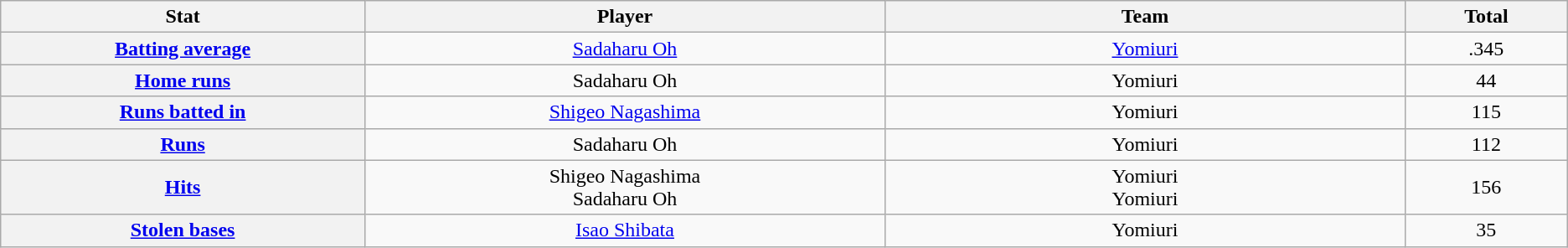<table class="wikitable" style="text-align:center;">
<tr>
<th scope="col" width="7%">Stat</th>
<th scope="col" width="10%">Player</th>
<th scope="col" width="10%">Team</th>
<th scope="col" width="3%">Total</th>
</tr>
<tr>
<th scope="row" style="text-align:center;"><a href='#'>Batting average</a></th>
<td><a href='#'>Sadaharu Oh</a></td>
<td><a href='#'>Yomiuri</a></td>
<td>.345</td>
</tr>
<tr>
<th scope="row" style="text-align:center;"><a href='#'>Home runs</a></th>
<td>Sadaharu Oh</td>
<td>Yomiuri</td>
<td>44</td>
</tr>
<tr>
<th scope="row" style="text-align:center;"><a href='#'>Runs batted in</a></th>
<td><a href='#'>Shigeo Nagashima</a></td>
<td>Yomiuri</td>
<td>115</td>
</tr>
<tr>
<th scope="row" style="text-align:center;"><a href='#'>Runs</a></th>
<td>Sadaharu Oh</td>
<td>Yomiuri</td>
<td>112</td>
</tr>
<tr>
<th scope="row" style="text-align:center;"><a href='#'>Hits</a></th>
<td>Shigeo Nagashima<br>Sadaharu Oh</td>
<td>Yomiuri<br>Yomiuri</td>
<td>156</td>
</tr>
<tr>
<th scope="row" style="text-align:center;"><a href='#'>Stolen bases</a></th>
<td><a href='#'>Isao Shibata</a></td>
<td>Yomiuri</td>
<td>35</td>
</tr>
</table>
